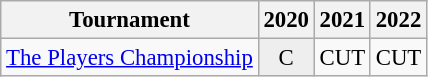<table class="wikitable" style="font-size:95%;text-align:center;">
<tr>
<th>Tournament</th>
<th>2020</th>
<th>2021</th>
<th>2022</th>
</tr>
<tr>
<td align=left><a href='#'>The Players Championship</a></td>
<td style="background:#eeeeee;">C</td>
<td>CUT</td>
<td>CUT</td>
</tr>
</table>
